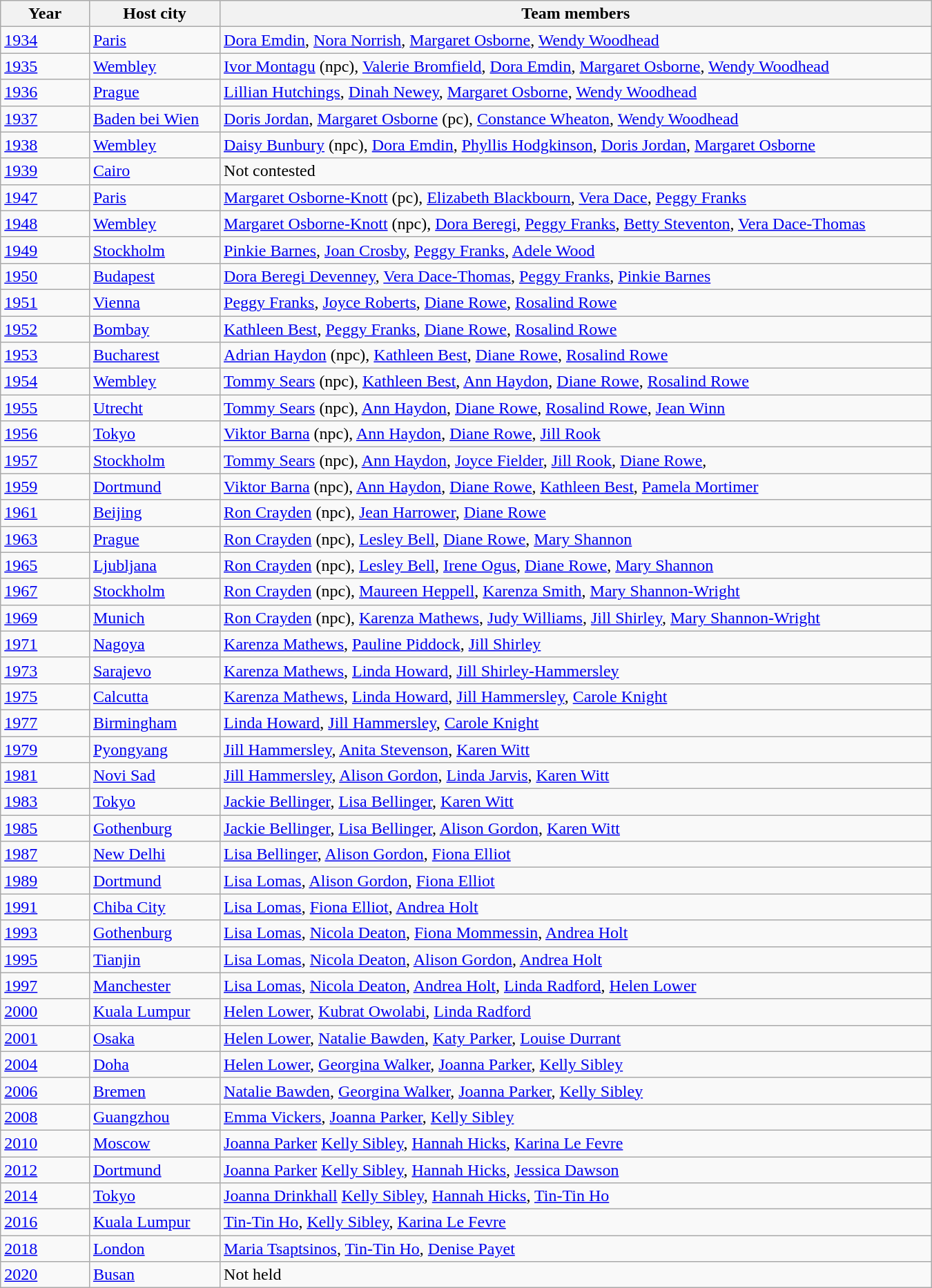<table class="wikitable sortable" style="width:900px;">
<tr>
<th width="80">Year</th>
<th width="120">Host city</th>
<th width="700">Team members</th>
</tr>
<tr>
<td><a href='#'>1934</a></td>
<td><a href='#'>Paris</a></td>
<td><a href='#'>Dora Emdin</a>, <a href='#'>Nora Norrish</a>, <a href='#'>Margaret Osborne</a>, <a href='#'>Wendy Woodhead</a></td>
</tr>
<tr>
<td><a href='#'>1935</a></td>
<td><a href='#'>Wembley</a></td>
<td><a href='#'>Ivor Montagu</a> (npc), <a href='#'>Valerie Bromfield</a>, <a href='#'>Dora Emdin</a>, <a href='#'>Margaret Osborne</a>, <a href='#'>Wendy Woodhead</a></td>
</tr>
<tr>
<td><a href='#'>1936</a></td>
<td><a href='#'>Prague</a></td>
<td><a href='#'>Lillian Hutchings</a>, <a href='#'>Dinah Newey</a>, <a href='#'>Margaret Osborne</a>, <a href='#'>Wendy Woodhead</a></td>
</tr>
<tr>
<td><a href='#'>1937</a></td>
<td><a href='#'>Baden bei Wien</a></td>
<td><a href='#'>Doris Jordan</a>, <a href='#'>Margaret Osborne</a> (pc), <a href='#'>Constance Wheaton</a>, <a href='#'>Wendy Woodhead</a></td>
</tr>
<tr>
<td><a href='#'>1938</a></td>
<td><a href='#'>Wembley</a></td>
<td><a href='#'>Daisy Bunbury</a> (npc), <a href='#'>Dora Emdin</a>, <a href='#'>Phyllis Hodgkinson</a>, <a href='#'>Doris Jordan</a>, <a href='#'>Margaret Osborne</a></td>
</tr>
<tr>
<td><a href='#'>1939</a></td>
<td><a href='#'>Cairo</a></td>
<td>Not contested</td>
</tr>
<tr>
<td><a href='#'>1947</a></td>
<td><a href='#'>Paris</a></td>
<td><a href='#'>Margaret Osborne-Knott</a> (pc), <a href='#'>Elizabeth Blackbourn</a>, <a href='#'>Vera Dace</a>, <a href='#'>Peggy Franks</a></td>
</tr>
<tr>
<td><a href='#'>1948</a></td>
<td><a href='#'>Wembley</a></td>
<td><a href='#'>Margaret Osborne-Knott</a> (npc), <a href='#'>Dora Beregi</a>, <a href='#'>Peggy Franks</a>, <a href='#'>Betty Steventon</a>, <a href='#'>Vera Dace-Thomas</a></td>
</tr>
<tr>
<td><a href='#'>1949</a></td>
<td><a href='#'>Stockholm</a></td>
<td><a href='#'>Pinkie Barnes</a>, <a href='#'>Joan Crosby</a>, <a href='#'>Peggy Franks</a>, <a href='#'>Adele Wood</a></td>
</tr>
<tr>
<td><a href='#'>1950</a></td>
<td><a href='#'>Budapest</a></td>
<td><a href='#'>Dora Beregi Devenney</a>, <a href='#'>Vera Dace-Thomas</a>, <a href='#'>Peggy Franks</a>, <a href='#'>Pinkie Barnes</a></td>
</tr>
<tr>
<td><a href='#'>1951</a></td>
<td><a href='#'>Vienna</a></td>
<td><a href='#'>Peggy Franks</a>, <a href='#'>Joyce Roberts</a>, <a href='#'>Diane Rowe</a>, <a href='#'>Rosalind Rowe</a></td>
</tr>
<tr>
<td><a href='#'>1952</a></td>
<td><a href='#'>Bombay</a></td>
<td><a href='#'>Kathleen Best</a>, <a href='#'>Peggy Franks</a>, <a href='#'>Diane Rowe</a>, <a href='#'>Rosalind Rowe</a></td>
</tr>
<tr>
<td><a href='#'>1953</a></td>
<td><a href='#'>Bucharest</a></td>
<td><a href='#'>Adrian Haydon</a> (npc), <a href='#'>Kathleen Best</a>, <a href='#'>Diane Rowe</a>, <a href='#'>Rosalind Rowe</a></td>
</tr>
<tr>
<td><a href='#'>1954</a></td>
<td><a href='#'>Wembley</a></td>
<td><a href='#'>Tommy Sears</a> (npc), <a href='#'>Kathleen Best</a>, <a href='#'>Ann Haydon</a>, <a href='#'>Diane Rowe</a>, <a href='#'>Rosalind Rowe</a></td>
</tr>
<tr>
<td><a href='#'>1955</a></td>
<td><a href='#'>Utrecht</a></td>
<td><a href='#'>Tommy Sears</a> (npc), <a href='#'>Ann Haydon</a>, <a href='#'>Diane Rowe</a>, <a href='#'>Rosalind Rowe</a>, <a href='#'>Jean Winn</a></td>
</tr>
<tr>
<td><a href='#'>1956</a></td>
<td><a href='#'>Tokyo</a></td>
<td><a href='#'>Viktor Barna</a> (npc), <a href='#'>Ann Haydon</a>, <a href='#'>Diane Rowe</a>, <a href='#'>Jill Rook</a></td>
</tr>
<tr>
<td><a href='#'>1957</a></td>
<td><a href='#'>Stockholm</a></td>
<td><a href='#'>Tommy Sears</a> (npc), <a href='#'>Ann Haydon</a>, <a href='#'>Joyce Fielder</a>, <a href='#'>Jill Rook</a>, <a href='#'>Diane Rowe</a>,</td>
</tr>
<tr>
<td><a href='#'>1959</a></td>
<td><a href='#'>Dortmund</a></td>
<td><a href='#'>Viktor Barna</a> (npc), <a href='#'>Ann Haydon</a>, <a href='#'>Diane Rowe</a>, <a href='#'>Kathleen Best</a>, <a href='#'>Pamela Mortimer</a></td>
</tr>
<tr>
<td><a href='#'>1961</a></td>
<td><a href='#'>Beijing</a></td>
<td><a href='#'>Ron Crayden</a> (npc), <a href='#'>Jean Harrower</a>, <a href='#'>Diane Rowe</a></td>
</tr>
<tr>
<td><a href='#'>1963</a></td>
<td><a href='#'>Prague</a></td>
<td><a href='#'>Ron Crayden</a> (npc), <a href='#'>Lesley Bell</a>, <a href='#'>Diane Rowe</a>, <a href='#'>Mary Shannon</a></td>
</tr>
<tr>
<td><a href='#'>1965</a></td>
<td><a href='#'>Ljubljana</a></td>
<td><a href='#'>Ron Crayden</a> (npc), <a href='#'>Lesley Bell</a>, <a href='#'>Irene Ogus</a>, <a href='#'>Diane Rowe</a>, <a href='#'>Mary Shannon</a></td>
</tr>
<tr>
<td><a href='#'>1967</a></td>
<td><a href='#'>Stockholm</a></td>
<td><a href='#'>Ron Crayden</a> (npc), <a href='#'>Maureen Heppell</a>, <a href='#'>Karenza Smith</a>, <a href='#'>Mary Shannon-Wright</a></td>
</tr>
<tr>
<td><a href='#'>1969</a></td>
<td><a href='#'>Munich</a></td>
<td><a href='#'>Ron Crayden</a> (npc), <a href='#'>Karenza Mathews</a>, <a href='#'>Judy Williams</a>, <a href='#'>Jill Shirley</a>, <a href='#'>Mary Shannon-Wright</a></td>
</tr>
<tr>
<td><a href='#'>1971</a></td>
<td><a href='#'>Nagoya</a></td>
<td><a href='#'>Karenza Mathews</a>, <a href='#'>Pauline Piddock</a>, <a href='#'>Jill Shirley</a></td>
</tr>
<tr>
<td><a href='#'>1973</a></td>
<td><a href='#'>Sarajevo</a></td>
<td><a href='#'>Karenza Mathews</a>, <a href='#'>Linda Howard</a>, <a href='#'>Jill Shirley-Hammersley</a></td>
</tr>
<tr>
<td><a href='#'>1975</a></td>
<td><a href='#'>Calcutta</a></td>
<td><a href='#'>Karenza Mathews</a>, <a href='#'>Linda Howard</a>, <a href='#'>Jill Hammersley</a>, <a href='#'>Carole Knight</a></td>
</tr>
<tr>
<td><a href='#'>1977</a></td>
<td><a href='#'>Birmingham</a></td>
<td><a href='#'>Linda Howard</a>, <a href='#'>Jill Hammersley</a>, <a href='#'>Carole Knight</a></td>
</tr>
<tr>
<td><a href='#'>1979</a></td>
<td><a href='#'>Pyongyang</a></td>
<td><a href='#'>Jill Hammersley</a>, <a href='#'>Anita Stevenson</a>, <a href='#'>Karen Witt</a></td>
</tr>
<tr>
<td><a href='#'>1981</a></td>
<td><a href='#'>Novi Sad</a></td>
<td><a href='#'>Jill Hammersley</a>, <a href='#'>Alison Gordon</a>, <a href='#'>Linda Jarvis</a>, <a href='#'>Karen Witt</a></td>
</tr>
<tr>
<td><a href='#'>1983</a></td>
<td><a href='#'>Tokyo</a></td>
<td><a href='#'>Jackie Bellinger</a>, <a href='#'>Lisa Bellinger</a>, <a href='#'>Karen Witt</a></td>
</tr>
<tr>
<td><a href='#'>1985</a></td>
<td><a href='#'>Gothenburg</a></td>
<td><a href='#'>Jackie Bellinger</a>, <a href='#'>Lisa Bellinger</a>, <a href='#'>Alison Gordon</a>, <a href='#'>Karen Witt</a></td>
</tr>
<tr>
<td><a href='#'>1987</a></td>
<td><a href='#'>New Delhi</a></td>
<td><a href='#'>Lisa Bellinger</a>, <a href='#'>Alison Gordon</a>, <a href='#'>Fiona Elliot</a></td>
</tr>
<tr>
<td><a href='#'>1989</a></td>
<td><a href='#'>Dortmund</a></td>
<td><a href='#'>Lisa Lomas</a>, <a href='#'>Alison Gordon</a>, <a href='#'>Fiona Elliot</a></td>
</tr>
<tr>
<td><a href='#'>1991</a></td>
<td><a href='#'>Chiba City</a></td>
<td><a href='#'>Lisa Lomas</a>, <a href='#'>Fiona Elliot</a>, <a href='#'>Andrea Holt</a></td>
</tr>
<tr>
<td><a href='#'>1993</a></td>
<td><a href='#'>Gothenburg</a></td>
<td><a href='#'>Lisa Lomas</a>, <a href='#'>Nicola Deaton</a>, <a href='#'>Fiona Mommessin</a>, <a href='#'>Andrea Holt</a></td>
</tr>
<tr>
<td><a href='#'>1995</a></td>
<td><a href='#'>Tianjin</a></td>
<td><a href='#'>Lisa Lomas</a>, <a href='#'>Nicola Deaton</a>, <a href='#'>Alison Gordon</a>, <a href='#'>Andrea Holt</a></td>
</tr>
<tr>
<td><a href='#'>1997</a></td>
<td><a href='#'>Manchester</a></td>
<td><a href='#'>Lisa Lomas</a>, <a href='#'>Nicola Deaton</a>, <a href='#'>Andrea Holt</a>, <a href='#'>Linda Radford</a>, <a href='#'>Helen Lower</a></td>
</tr>
<tr>
<td><a href='#'>2000</a></td>
<td><a href='#'>Kuala Lumpur</a></td>
<td><a href='#'>Helen Lower</a>, <a href='#'>Kubrat Owolabi</a>, <a href='#'>Linda Radford</a></td>
</tr>
<tr>
<td><a href='#'>2001</a></td>
<td><a href='#'>Osaka</a></td>
<td><a href='#'>Helen Lower</a>, <a href='#'>Natalie Bawden</a>, <a href='#'>Katy Parker</a>, <a href='#'>Louise Durrant</a></td>
</tr>
<tr>
<td><a href='#'>2004</a></td>
<td><a href='#'>Doha</a></td>
<td><a href='#'>Helen Lower</a>, <a href='#'>Georgina Walker</a>, <a href='#'>Joanna Parker</a>, <a href='#'>Kelly Sibley</a></td>
</tr>
<tr>
<td><a href='#'>2006</a></td>
<td><a href='#'>Bremen</a></td>
<td><a href='#'>Natalie Bawden</a>, <a href='#'>Georgina Walker</a>, <a href='#'>Joanna Parker</a>, <a href='#'>Kelly Sibley</a></td>
</tr>
<tr>
<td><a href='#'>2008</a></td>
<td><a href='#'>Guangzhou</a></td>
<td><a href='#'>Emma Vickers</a>, <a href='#'>Joanna Parker</a>, <a href='#'>Kelly Sibley</a></td>
</tr>
<tr>
<td><a href='#'>2010</a></td>
<td><a href='#'>Moscow</a></td>
<td><a href='#'>Joanna Parker</a> <a href='#'>Kelly Sibley</a>, <a href='#'>Hannah Hicks</a>, <a href='#'>Karina Le Fevre</a></td>
</tr>
<tr>
<td><a href='#'>2012</a></td>
<td><a href='#'>Dortmund</a></td>
<td><a href='#'>Joanna Parker</a> <a href='#'>Kelly Sibley</a>, <a href='#'>Hannah Hicks</a>, <a href='#'>Jessica Dawson</a></td>
</tr>
<tr>
<td><a href='#'>2014</a></td>
<td><a href='#'>Tokyo</a></td>
<td><a href='#'>Joanna Drinkhall</a> <a href='#'>Kelly Sibley</a>, <a href='#'>Hannah Hicks</a>, <a href='#'>Tin-Tin Ho</a></td>
</tr>
<tr>
<td><a href='#'>2016</a></td>
<td><a href='#'>Kuala Lumpur</a></td>
<td><a href='#'>Tin-Tin Ho</a>, <a href='#'>Kelly Sibley</a>, <a href='#'>Karina Le Fevre</a></td>
</tr>
<tr>
<td><a href='#'>2018</a></td>
<td><a href='#'>London</a></td>
<td><a href='#'>Maria Tsaptsinos</a>, <a href='#'>Tin-Tin Ho</a>, <a href='#'>Denise Payet</a></td>
</tr>
<tr>
<td><a href='#'>2020</a></td>
<td><a href='#'>Busan</a></td>
<td>Not held</td>
</tr>
</table>
